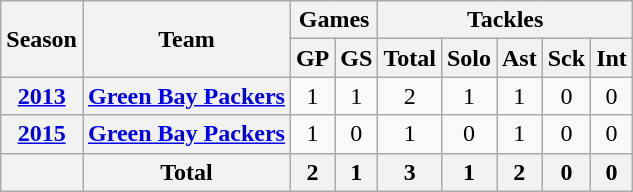<table class=wikitable style="text-align:center;">
<tr>
<th rowspan=2>Season</th>
<th rowspan=2>Team</th>
<th colspan=2>Games</th>
<th colspan=5>Tackles</th>
</tr>
<tr>
<th>GP</th>
<th>GS</th>
<th>Total</th>
<th>Solo</th>
<th>Ast</th>
<th>Sck</th>
<th>Int</th>
</tr>
<tr>
<th><a href='#'>2013</a></th>
<th><a href='#'>Green Bay Packers</a></th>
<td>1</td>
<td>1</td>
<td>2</td>
<td>1</td>
<td>1</td>
<td>0</td>
<td>0</td>
</tr>
<tr>
<th><a href='#'>2015</a></th>
<th><a href='#'>Green Bay Packers</a></th>
<td>1</td>
<td>0</td>
<td>1</td>
<td>0</td>
<td>1</td>
<td>0</td>
<td>0</td>
</tr>
<tr>
<th></th>
<th>Total</th>
<th>2</th>
<th>1</th>
<th>3</th>
<th>1</th>
<th>2</th>
<th>0</th>
<th>0</th>
</tr>
</table>
